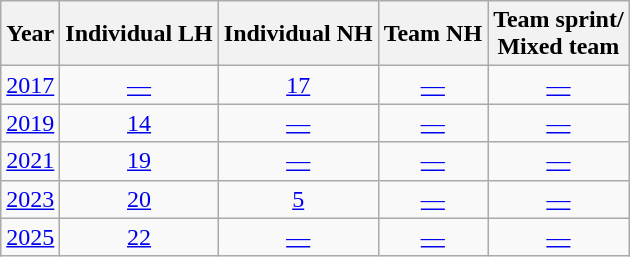<table class="wikitable" "text-align:center;">
<tr>
<th>Year</th>
<th>Individual LH</th>
<th>Individual NH</th>
<th>Team NH</th>
<th>Team sprint/<br>Mixed team</th>
</tr>
<tr align=center>
<td><a href='#'>2017</a></td>
<td><a href='#'>—</a></td>
<td><a href='#'>17</a></td>
<td><a href='#'>—</a></td>
<td><a href='#'>—</a></td>
</tr>
<tr align=center>
<td><a href='#'>2019</a></td>
<td><a href='#'>14</a></td>
<td><a href='#'>—</a></td>
<td><a href='#'>—</a></td>
<td><a href='#'>—</a></td>
</tr>
<tr align=center>
<td><a href='#'>2021</a></td>
<td><a href='#'>19</a></td>
<td><a href='#'>—</a></td>
<td><a href='#'>—</a></td>
<td><a href='#'>—</a></td>
</tr>
<tr align=center>
<td><a href='#'>2023</a></td>
<td><a href='#'>20</a></td>
<td><a href='#'>5</a></td>
<td><a href='#'>—</a></td>
<td><a href='#'>—</a></td>
</tr>
<tr align=center>
<td><a href='#'>2025</a></td>
<td><a href='#'>22</a></td>
<td><a href='#'>—</a></td>
<td><a href='#'>—</a></td>
<td><a href='#'>—</a></td>
</tr>
</table>
